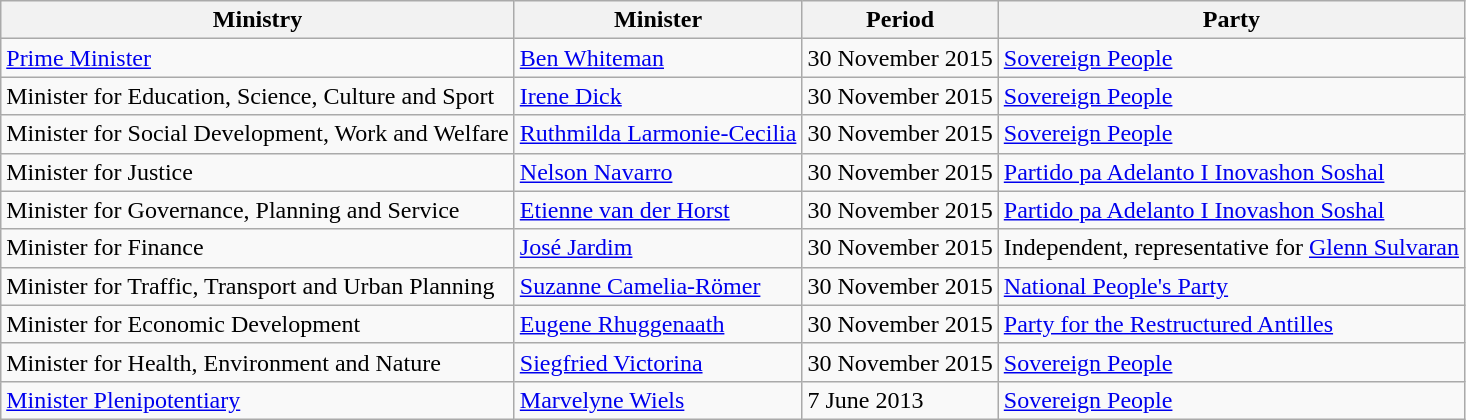<table class="wikitable">
<tr>
<th>Ministry</th>
<th>Minister</th>
<th>Period</th>
<th>Party</th>
</tr>
<tr>
<td><a href='#'>Prime Minister</a></td>
<td><a href='#'>Ben Whiteman</a></td>
<td>30 November 2015</td>
<td><a href='#'>Sovereign People</a></td>
</tr>
<tr>
<td>Minister for Education, Science, Culture and Sport</td>
<td><a href='#'>Irene Dick</a></td>
<td>30 November 2015</td>
<td><a href='#'>Sovereign People</a></td>
</tr>
<tr>
<td>Minister for Social Development, Work and Welfare</td>
<td><a href='#'>Ruthmilda Larmonie-Cecilia</a></td>
<td>30 November 2015</td>
<td><a href='#'>Sovereign People</a></td>
</tr>
<tr>
<td>Minister for Justice</td>
<td><a href='#'>Nelson Navarro</a></td>
<td>30 November 2015</td>
<td><a href='#'>Partido pa Adelanto I Inovashon Soshal</a></td>
</tr>
<tr>
<td>Minister for Governance, Planning and Service</td>
<td><a href='#'>Etienne van der Horst</a></td>
<td>30 November 2015</td>
<td><a href='#'>Partido pa Adelanto I Inovashon Soshal</a></td>
</tr>
<tr>
<td>Minister for Finance</td>
<td><a href='#'>José Jardim</a></td>
<td>30 November 2015</td>
<td>Independent, representative for <a href='#'>Glenn Sulvaran</a></td>
</tr>
<tr>
<td>Minister for Traffic, Transport and Urban Planning</td>
<td><a href='#'>Suzanne Camelia-Römer</a></td>
<td>30 November 2015</td>
<td><a href='#'>National People's Party</a></td>
</tr>
<tr>
<td>Minister for Economic Development</td>
<td><a href='#'>Eugene Rhuggenaath</a></td>
<td>30 November 2015</td>
<td><a href='#'>Party for the Restructured Antilles</a></td>
</tr>
<tr>
<td>Minister for Health, Environment and Nature</td>
<td><a href='#'>Siegfried Victorina</a></td>
<td>30 November 2015</td>
<td><a href='#'>Sovereign People</a></td>
</tr>
<tr>
<td><a href='#'>Minister Plenipotentiary</a></td>
<td><a href='#'>Marvelyne Wiels</a></td>
<td>7 June 2013</td>
<td><a href='#'>Sovereign People</a></td>
</tr>
</table>
